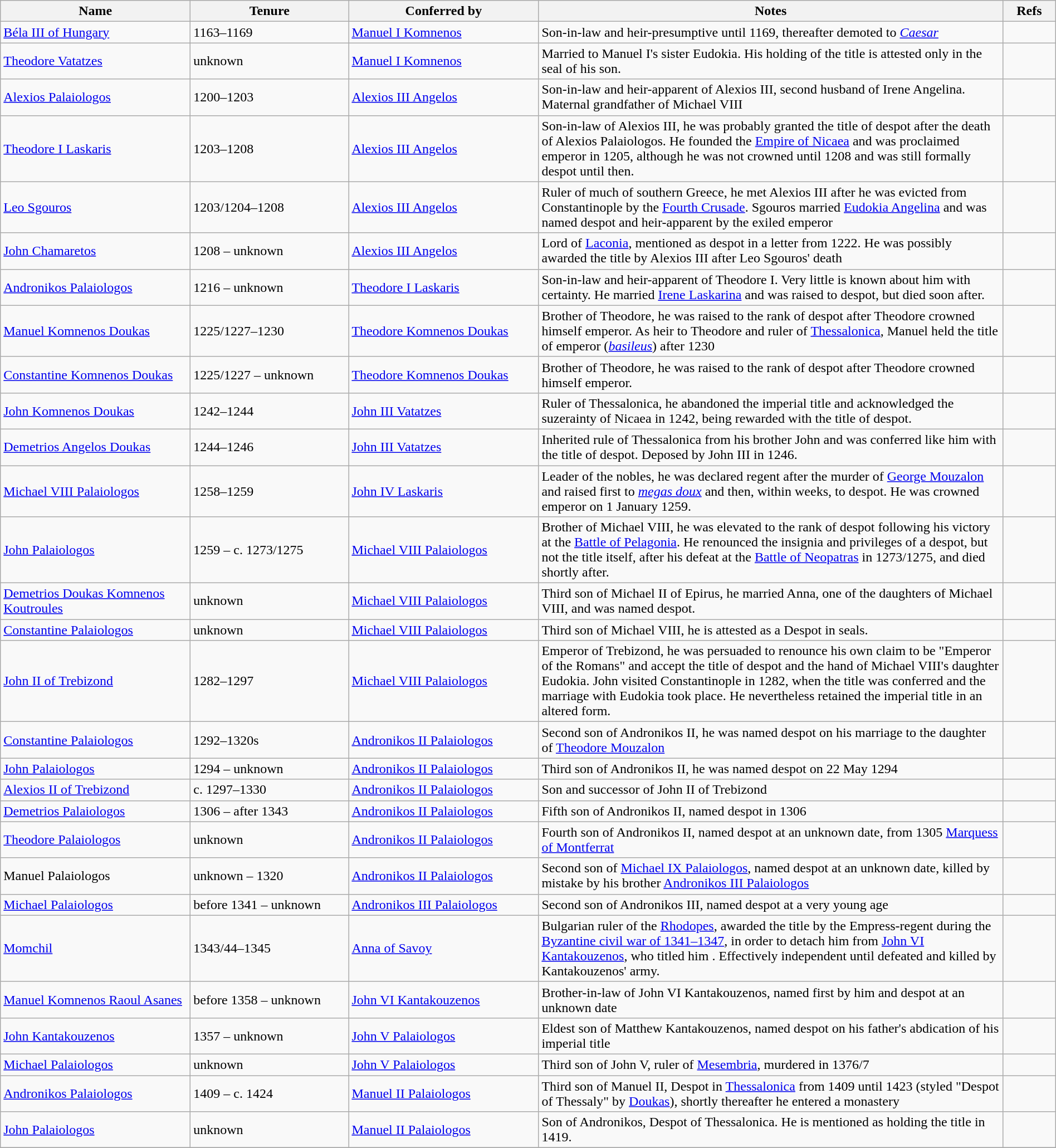<table class="wikitable"  width="100%">
<tr>
<th width="18%">Name</th>
<th width="15%">Tenure</th>
<th width="18%">Conferred by</th>
<th width="44%">Notes</th>
<th width="5%">Refs</th>
</tr>
<tr>
<td><a href='#'>Béla III of Hungary</a></td>
<td>1163–1169</td>
<td><a href='#'>Manuel I Komnenos</a></td>
<td>Son-in-law and heir-presumptive until 1169, thereafter demoted to <em><a href='#'>Caesar</a></em></td>
<td></td>
</tr>
<tr>
<td><a href='#'>Theodore Vatatzes</a></td>
<td>unknown</td>
<td><a href='#'>Manuel I Komnenos</a></td>
<td>Married to Manuel I's sister Eudokia. His holding of the title is attested only in the seal of his son.</td>
<td></td>
</tr>
<tr>
<td><a href='#'>Alexios Palaiologos</a></td>
<td>1200–1203</td>
<td><a href='#'>Alexios III Angelos</a></td>
<td>Son-in-law and heir-apparent of Alexios III, second husband of Irene Angelina. Maternal grandfather of Michael VIII</td>
<td></td>
</tr>
<tr>
<td><a href='#'>Theodore I Laskaris</a></td>
<td>1203–1208</td>
<td><a href='#'>Alexios III Angelos</a></td>
<td>Son-in-law of Alexios III, he was probably granted the title of despot after the death of Alexios Palaiologos. He founded the <a href='#'>Empire of Nicaea</a> and was proclaimed emperor in 1205, although he was not crowned until 1208 and was still formally despot until then.</td>
<td></td>
</tr>
<tr>
<td><a href='#'>Leo Sgouros</a></td>
<td>1203/1204–1208</td>
<td><a href='#'>Alexios III Angelos</a></td>
<td>Ruler of much of southern Greece, he met Alexios III after he was evicted from Constantinople by the <a href='#'>Fourth Crusade</a>. Sgouros married <a href='#'>Eudokia Angelina</a> and was named despot and heir-apparent by the exiled emperor</td>
<td></td>
</tr>
<tr>
<td><a href='#'>John Chamaretos</a></td>
<td>1208 – unknown</td>
<td><a href='#'>Alexios III Angelos</a></td>
<td>Lord of <a href='#'>Laconia</a>, mentioned as despot in a letter from 1222. He was possibly awarded the title by Alexios III after Leo Sgouros' death</td>
<td></td>
</tr>
<tr>
<td><a href='#'>Andronikos Palaiologos</a></td>
<td>1216 – unknown</td>
<td><a href='#'>Theodore I Laskaris</a></td>
<td>Son-in-law and heir-apparent of Theodore I. Very little is known about him with certainty. He married <a href='#'>Irene Laskarina</a> and was raised to despot, but died soon after.</td>
<td></td>
</tr>
<tr>
<td><a href='#'>Manuel Komnenos Doukas</a></td>
<td>1225/1227–1230</td>
<td><a href='#'>Theodore Komnenos Doukas</a></td>
<td>Brother of Theodore, he was raised to the rank of despot after Theodore crowned himself emperor. As heir to Theodore and ruler of <a href='#'>Thessalonica</a>, Manuel held the title of emperor (<em><a href='#'>basileus</a></em>) after 1230</td>
<td></td>
</tr>
<tr>
<td><a href='#'>Constantine Komnenos Doukas</a></td>
<td>1225/1227 – unknown</td>
<td><a href='#'>Theodore Komnenos Doukas</a></td>
<td>Brother of Theodore, he was raised to the rank of despot after Theodore crowned himself emperor.</td>
<td></td>
</tr>
<tr>
<td><a href='#'>John Komnenos Doukas</a></td>
<td>1242–1244</td>
<td><a href='#'>John III Vatatzes</a></td>
<td>Ruler of Thessalonica, he abandoned the imperial title and acknowledged the suzerainty of Nicaea in 1242, being rewarded with the title of despot.</td>
<td></td>
</tr>
<tr>
<td><a href='#'>Demetrios Angelos Doukas</a></td>
<td>1244–1246</td>
<td><a href='#'>John III Vatatzes</a></td>
<td>Inherited rule of Thessalonica from his brother John and was conferred like him with the title of despot. Deposed by John III in 1246.</td>
<td></td>
</tr>
<tr>
<td><a href='#'>Michael VIII Palaiologos</a></td>
<td>1258–1259</td>
<td><a href='#'>John IV Laskaris</a></td>
<td>Leader of the nobles, he was declared regent after the murder of <a href='#'>George Mouzalon</a> and raised first to <em><a href='#'>megas doux</a></em> and then, within weeks, to despot. He was crowned emperor on 1 January 1259.</td>
<td></td>
</tr>
<tr>
<td><a href='#'>John Palaiologos</a></td>
<td>1259 – c. 1273/1275</td>
<td><a href='#'>Michael VIII Palaiologos</a></td>
<td>Brother of Michael VIII, he was elevated to the rank of despot following his victory at the <a href='#'>Battle of Pelagonia</a>. He renounced the insignia and privileges of a despot, but not the title itself, after his defeat at the <a href='#'>Battle of Neopatras</a> in 1273/1275, and died shortly after.</td>
<td></td>
</tr>
<tr>
<td><a href='#'>Demetrios Doukas Komnenos Koutroules</a></td>
<td>unknown</td>
<td><a href='#'>Michael VIII Palaiologos</a></td>
<td>Third son of Michael II of Epirus, he married Anna, one of the daughters of Michael VIII, and was named despot.</td>
<td></td>
</tr>
<tr>
<td><a href='#'>Constantine Palaiologos</a></td>
<td>unknown</td>
<td><a href='#'>Michael VIII Palaiologos</a></td>
<td>Third son of Michael VIII, he is attested as a Despot in seals.</td>
<td></td>
</tr>
<tr>
<td><a href='#'>John II of Trebizond</a></td>
<td>1282–1297</td>
<td><a href='#'>Michael VIII Palaiologos</a></td>
<td>Emperor of Trebizond, he was persuaded to renounce his own claim to be "Emperor of the Romans" and accept the title of despot and the hand of Michael VIII's daughter Eudokia. John visited Constantinople in 1282, when the title was conferred and the marriage with Eudokia took place. He nevertheless retained the imperial title in an altered form.</td>
<td></td>
</tr>
<tr>
<td><a href='#'>Constantine Palaiologos</a></td>
<td>1292–1320s</td>
<td><a href='#'>Andronikos II Palaiologos</a></td>
<td>Second son of Andronikos II, he was named despot on his marriage to the daughter of <a href='#'>Theodore Mouzalon</a></td>
<td></td>
</tr>
<tr>
<td><a href='#'>John Palaiologos</a></td>
<td>1294 – unknown</td>
<td><a href='#'>Andronikos II Palaiologos</a></td>
<td>Third son of Andronikos II, he was named despot on 22 May 1294</td>
<td></td>
</tr>
<tr>
<td><a href='#'>Alexios II of Trebizond</a></td>
<td>c. 1297–1330</td>
<td><a href='#'>Andronikos II Palaiologos</a></td>
<td>Son and successor of John II of Trebizond</td>
<td></td>
</tr>
<tr>
<td><a href='#'>Demetrios Palaiologos</a></td>
<td>1306 – after 1343</td>
<td><a href='#'>Andronikos II Palaiologos</a></td>
<td>Fifth son of Andronikos II, named despot in 1306</td>
<td></td>
</tr>
<tr>
<td><a href='#'>Theodore Palaiologos</a></td>
<td>unknown</td>
<td><a href='#'>Andronikos II Palaiologos</a></td>
<td>Fourth son of Andronikos II, named despot at an unknown date, from 1305 <a href='#'>Marquess of Montferrat</a></td>
<td></td>
</tr>
<tr>
<td>Manuel Palaiologos</td>
<td>unknown – 1320</td>
<td><a href='#'>Andronikos II Palaiologos</a></td>
<td>Second son of <a href='#'>Michael IX Palaiologos</a>, named despot at an unknown date, killed by mistake by his brother <a href='#'>Andronikos III Palaiologos</a></td>
<td></td>
</tr>
<tr>
<td><a href='#'>Michael Palaiologos</a></td>
<td>before 1341 – unknown</td>
<td><a href='#'>Andronikos III Palaiologos</a></td>
<td>Second son of Andronikos III, named despot at a very young age</td>
<td></td>
</tr>
<tr>
<td><a href='#'>Momchil</a></td>
<td>1343/44–1345</td>
<td><a href='#'>Anna of Savoy</a></td>
<td>Bulgarian ruler of the <a href='#'>Rhodopes</a>, awarded the title by the Empress-regent during the <a href='#'>Byzantine civil war of 1341–1347</a>, in order to detach him from <a href='#'>John VI Kantakouzenos</a>, who titled him . Effectively independent until defeated and killed by Kantakouzenos' army.</td>
<td></td>
</tr>
<tr>
<td><a href='#'>Manuel Komnenos Raoul Asanes</a></td>
<td>before 1358 – unknown</td>
<td><a href='#'>John VI Kantakouzenos</a></td>
<td>Brother-in-law of John VI Kantakouzenos, named first  by him and despot at an unknown date</td>
<td></td>
</tr>
<tr>
<td><a href='#'>John Kantakouzenos</a></td>
<td>1357 – unknown</td>
<td><a href='#'>John V Palaiologos</a></td>
<td>Eldest son of Matthew Kantakouzenos, named despot on his father's abdication of his imperial title</td>
<td></td>
</tr>
<tr>
<td><a href='#'>Michael Palaiologos</a></td>
<td>unknown</td>
<td><a href='#'>John V Palaiologos</a></td>
<td>Third son of John V, ruler of <a href='#'>Mesembria</a>, murdered in 1376/7</td>
<td></td>
</tr>
<tr>
<td><a href='#'>Andronikos Palaiologos</a></td>
<td>1409 – c. 1424</td>
<td><a href='#'>Manuel II Palaiologos</a></td>
<td>Third son of Manuel II, Despot in <a href='#'>Thessalonica</a> from 1409 until 1423 (styled "Despot of Thessaly" by <a href='#'>Doukas</a>), shortly thereafter he entered a monastery</td>
<td></td>
</tr>
<tr>
<td><a href='#'>John Palaiologos</a></td>
<td>unknown</td>
<td><a href='#'>Manuel II Palaiologos</a></td>
<td>Son of Andronikos, Despot of Thessalonica. He is mentioned as holding the title in 1419.</td>
<td></td>
</tr>
<tr>
</tr>
</table>
